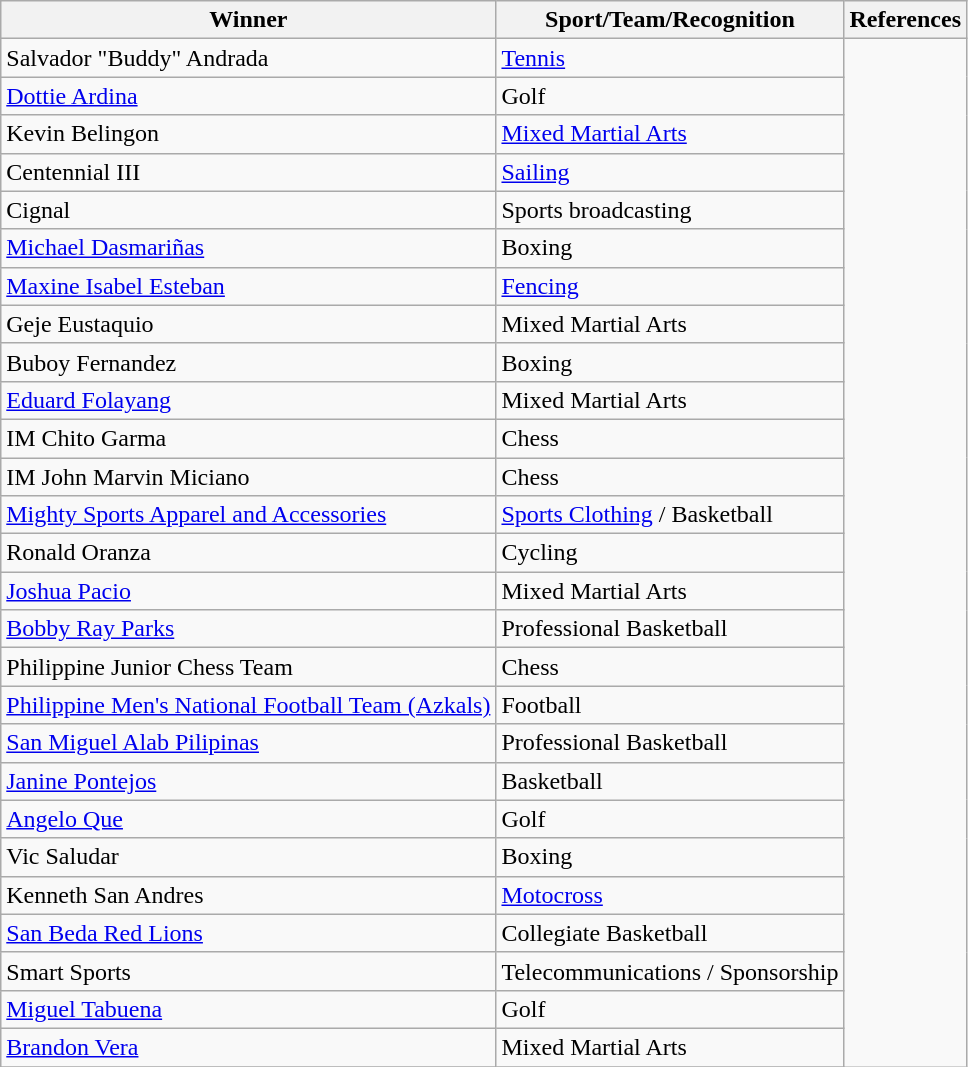<table class="wikitable">
<tr>
<th>Winner</th>
<th>Sport/Team/Recognition</th>
<th>References</th>
</tr>
<tr>
<td>Salvador "Buddy" Andrada</td>
<td><a href='#'>Tennis</a> <br> </td>
<td rowspan=30></td>
</tr>
<tr>
<td><a href='#'>Dottie Ardina</a></td>
<td>Golf <br> </td>
</tr>
<tr>
<td>Kevin Belingon</td>
<td><a href='#'>Mixed Martial Arts</a> <br> </td>
</tr>
<tr>
<td>Centennial III</td>
<td><a href='#'>Sailing</a> <br> </td>
</tr>
<tr>
<td>Cignal</td>
<td>Sports broadcasting</td>
</tr>
<tr>
<td><a href='#'>Michael Dasmariñas</a></td>
<td>Boxing  <br> </td>
</tr>
<tr>
<td><a href='#'>Maxine Isabel Esteban</a></td>
<td><a href='#'>Fencing</a>  <br> </td>
</tr>
<tr>
<td>Geje Eustaquio</td>
<td>Mixed Martial Arts <br> </td>
</tr>
<tr>
<td>Buboy Fernandez</td>
<td>Boxing <br> </td>
</tr>
<tr>
<td><a href='#'>Eduard Folayang</a></td>
<td>Mixed Martial Arts <br> </td>
</tr>
<tr>
<td>IM Chito Garma</td>
<td>Chess <br> </td>
</tr>
<tr>
<td>IM John Marvin Miciano</td>
<td>Chess <br> </td>
</tr>
<tr>
<td><a href='#'>Mighty Sports Apparel and Accessories</a></td>
<td><a href='#'>Sports Clothing</a> / Basketball <br> </td>
</tr>
<tr>
<td>Ronald Oranza</td>
<td>Cycling <br> </td>
</tr>
<tr>
<td><a href='#'>Joshua Pacio</a></td>
<td>Mixed Martial Arts <br> </td>
</tr>
<tr>
<td><a href='#'>Bobby Ray Parks</a></td>
<td>Professional Basketball <br> </td>
</tr>
<tr>
<td>Philippine Junior Chess Team</td>
<td>Chess <br> </td>
</tr>
<tr>
<td><a href='#'>Philippine Men's National Football Team (Azkals)</a></td>
<td>Football <br> </td>
</tr>
<tr>
<td><a href='#'>San Miguel Alab Pilipinas</a></td>
<td>Professional Basketball <br> </td>
</tr>
<tr>
<td><a href='#'>Janine Pontejos</a></td>
<td>Basketball <br> </td>
</tr>
<tr>
<td><a href='#'>Angelo Que</a></td>
<td>Golf <br> </td>
</tr>
<tr>
<td>Vic Saludar</td>
<td>Boxing <br> </td>
</tr>
<tr>
<td>Kenneth San Andres</td>
<td><a href='#'>Motocross</a> <br> </td>
</tr>
<tr>
<td><a href='#'>San Beda Red Lions</a></td>
<td>Collegiate Basketball <br> </td>
</tr>
<tr>
<td>Smart Sports</td>
<td>Telecommunications / Sponsorship</td>
</tr>
<tr>
<td><a href='#'>Miguel Tabuena</a></td>
<td>Golf <br> </td>
</tr>
<tr>
<td><a href='#'>Brandon Vera</a></td>
<td>Mixed Martial Arts <br> </td>
</tr>
<tr>
</tr>
</table>
